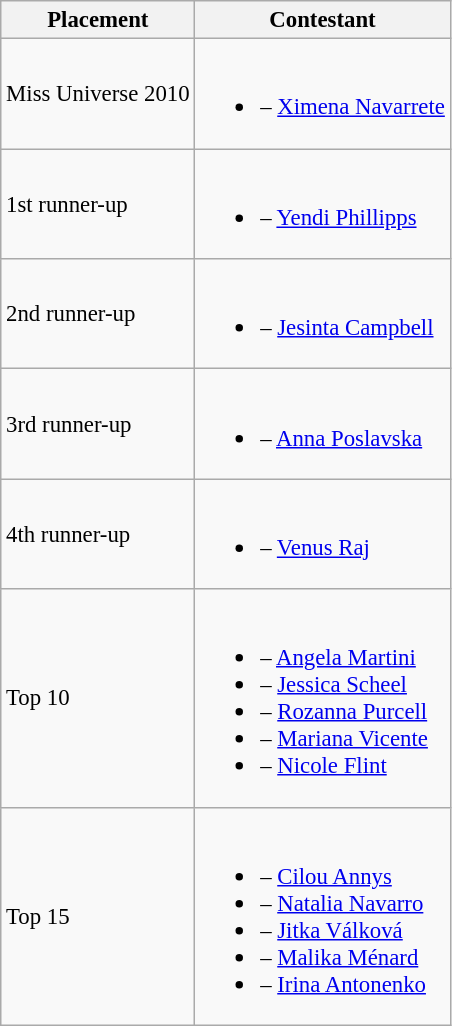<table class="wikitable sortable" style="font-size:95%;">
<tr>
<th>Placement</th>
<th>Contestant</th>
</tr>
<tr>
<td>Miss Universe 2010</td>
<td><br><ul><li> – <a href='#'>Ximena Navarrete</a></li></ul></td>
</tr>
<tr>
<td>1st runner-up</td>
<td><br><ul><li> – <a href='#'>Yendi Phillipps</a></li></ul></td>
</tr>
<tr>
<td>2nd runner-up</td>
<td><br><ul><li> – <a href='#'>Jesinta Campbell</a></li></ul></td>
</tr>
<tr>
<td>3rd runner-up</td>
<td><br><ul><li> – <a href='#'>Anna Poslavska</a></li></ul></td>
</tr>
<tr>
<td>4th runner-up</td>
<td><br><ul><li> – <a href='#'>Venus Raj</a></li></ul></td>
</tr>
<tr>
<td>Top 10</td>
<td><br><ul><li> – <a href='#'>Angela Martini</a></li><li> – <a href='#'>Jessica Scheel</a></li><li> – <a href='#'>Rozanna Purcell</a></li><li> – <a href='#'>Mariana Vicente</a></li><li> – <a href='#'>Nicole Flint</a></li></ul></td>
</tr>
<tr>
<td>Top 15</td>
<td><br><ul><li> – <a href='#'>Cilou Annys</a></li><li> – <a href='#'>Natalia Navarro</a></li><li> – <a href='#'>Jitka Válková</a></li><li> – <a href='#'>Malika Ménard</a></li><li> – <a href='#'>Irina Antonenko</a></li></ul></td>
</tr>
</table>
